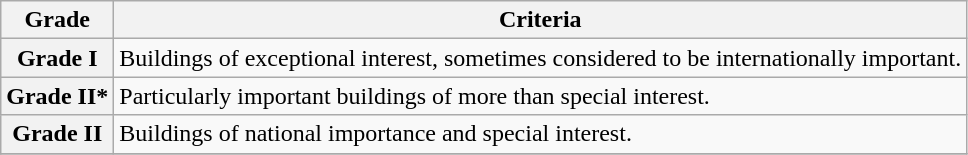<table class="wikitable" border="1">
<tr>
<th>Grade</th>
<th>Criteria</th>
</tr>
<tr>
<th>Grade I</th>
<td>Buildings of exceptional interest, sometimes considered to be internationally important.</td>
</tr>
<tr>
<th>Grade II*</th>
<td>Particularly important buildings of more than special interest.</td>
</tr>
<tr>
<th>Grade II</th>
<td>Buildings of national importance and special interest.</td>
</tr>
<tr>
</tr>
</table>
